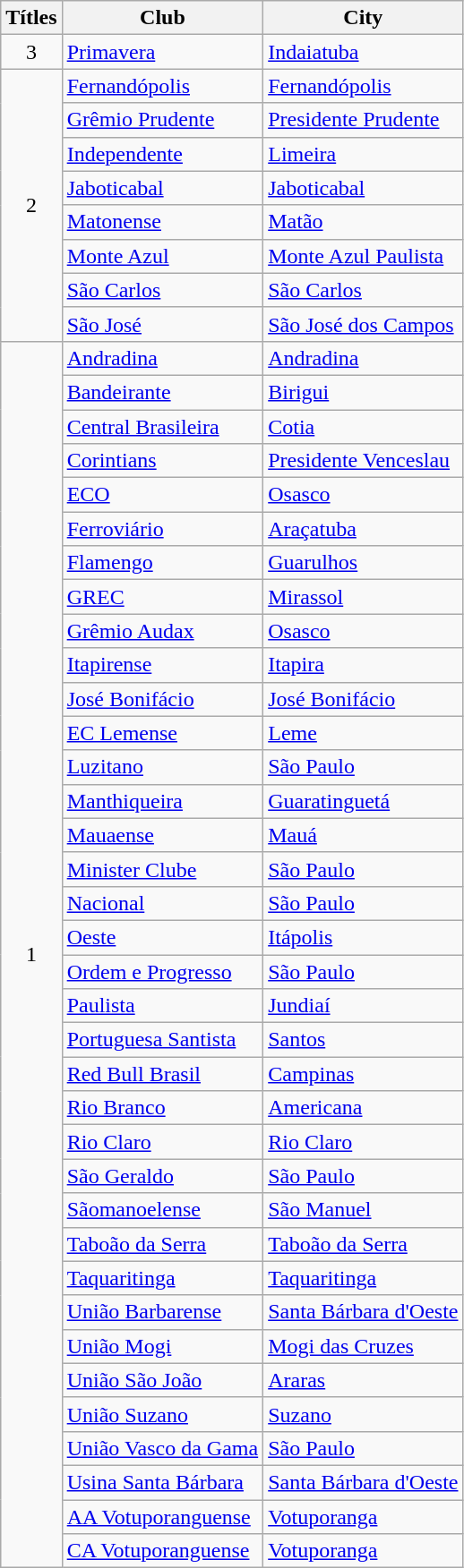<table class="wikitable sortable">
<tr>
<th>Títles</th>
<th>Club</th>
<th>City</th>
</tr>
<tr>
<td align=center>3</td>
<td><a href='#'>Primavera</a></td>
<td><a href='#'>Indaiatuba</a></td>
</tr>
<tr>
<td rowspan=8 align=center>2</td>
<td><a href='#'>Fernandópolis</a></td>
<td><a href='#'>Fernandópolis</a></td>
</tr>
<tr>
<td><a href='#'>Grêmio Prudente</a></td>
<td><a href='#'>Presidente Prudente</a></td>
</tr>
<tr>
<td><a href='#'>Independente</a></td>
<td><a href='#'>Limeira</a></td>
</tr>
<tr>
<td><a href='#'>Jaboticabal</a></td>
<td><a href='#'>Jaboticabal</a></td>
</tr>
<tr>
<td><a href='#'>Matonense</a></td>
<td><a href='#'>Matão</a></td>
</tr>
<tr>
<td><a href='#'>Monte Azul</a></td>
<td><a href='#'>Monte Azul Paulista</a></td>
</tr>
<tr>
<td><a href='#'>São Carlos</a></td>
<td><a href='#'>São Carlos</a></td>
</tr>
<tr>
<td><a href='#'>São José</a></td>
<td><a href='#'>São José dos Campos</a></td>
</tr>
<tr>
<td rowspan=36 align=center>1</td>
<td><a href='#'>Andradina</a></td>
<td><a href='#'>Andradina</a></td>
</tr>
<tr>
<td><a href='#'>Bandeirante</a></td>
<td><a href='#'>Birigui</a></td>
</tr>
<tr>
<td><a href='#'>Central Brasileira</a></td>
<td><a href='#'>Cotia</a></td>
</tr>
<tr>
<td><a href='#'>Corintians</a></td>
<td><a href='#'>Presidente Venceslau</a></td>
</tr>
<tr>
<td><a href='#'>ECO</a></td>
<td><a href='#'>Osasco</a></td>
</tr>
<tr>
<td><a href='#'>Ferroviário</a></td>
<td><a href='#'>Araçatuba</a></td>
</tr>
<tr>
<td><a href='#'>Flamengo</a></td>
<td><a href='#'>Guarulhos</a></td>
</tr>
<tr>
<td><a href='#'>GREC</a></td>
<td><a href='#'>Mirassol</a></td>
</tr>
<tr>
<td><a href='#'>Grêmio Audax</a></td>
<td><a href='#'>Osasco</a></td>
</tr>
<tr>
<td><a href='#'>Itapirense</a></td>
<td><a href='#'>Itapira</a></td>
</tr>
<tr>
<td><a href='#'>José Bonifácio</a></td>
<td><a href='#'>José Bonifácio</a></td>
</tr>
<tr>
<td><a href='#'>EC Lemense</a></td>
<td><a href='#'>Leme</a></td>
</tr>
<tr>
<td><a href='#'>Luzitano</a></td>
<td><a href='#'>São Paulo</a></td>
</tr>
<tr>
<td><a href='#'>Manthiqueira</a></td>
<td><a href='#'>Guaratinguetá</a></td>
</tr>
<tr>
<td><a href='#'>Mauaense</a></td>
<td><a href='#'>Mauá</a></td>
</tr>
<tr>
<td><a href='#'>Minister Clube</a></td>
<td><a href='#'>São Paulo</a></td>
</tr>
<tr>
<td><a href='#'>Nacional</a></td>
<td><a href='#'>São Paulo</a></td>
</tr>
<tr>
<td><a href='#'>Oeste</a></td>
<td><a href='#'>Itápolis</a></td>
</tr>
<tr>
<td><a href='#'>Ordem e Progresso</a></td>
<td><a href='#'>São Paulo</a></td>
</tr>
<tr>
<td><a href='#'>Paulista</a></td>
<td><a href='#'>Jundiaí</a></td>
</tr>
<tr>
<td><a href='#'>Portuguesa Santista</a></td>
<td><a href='#'>Santos</a></td>
</tr>
<tr>
<td><a href='#'>Red Bull Brasil</a></td>
<td><a href='#'>Campinas</a></td>
</tr>
<tr>
<td><a href='#'>Rio Branco</a></td>
<td><a href='#'>Americana</a></td>
</tr>
<tr>
<td><a href='#'>Rio Claro</a></td>
<td><a href='#'>Rio Claro</a></td>
</tr>
<tr>
<td><a href='#'>São Geraldo</a></td>
<td><a href='#'>São Paulo</a></td>
</tr>
<tr>
<td><a href='#'>Sãomanoelense</a></td>
<td><a href='#'>São Manuel</a></td>
</tr>
<tr>
<td><a href='#'>Taboão da Serra</a></td>
<td><a href='#'>Taboão da Serra</a></td>
</tr>
<tr>
<td><a href='#'>Taquaritinga</a></td>
<td><a href='#'>Taquaritinga</a></td>
</tr>
<tr>
<td><a href='#'>União Barbarense</a></td>
<td><a href='#'>Santa Bárbara d'Oeste</a></td>
</tr>
<tr>
<td><a href='#'>União Mogi</a></td>
<td><a href='#'>Mogi das Cruzes</a></td>
</tr>
<tr>
<td><a href='#'>União São João</a></td>
<td><a href='#'>Araras</a></td>
</tr>
<tr>
<td><a href='#'>União Suzano</a></td>
<td><a href='#'>Suzano</a></td>
</tr>
<tr>
<td><a href='#'>União Vasco da Gama</a></td>
<td><a href='#'>São Paulo</a></td>
</tr>
<tr>
<td><a href='#'>Usina Santa Bárbara</a></td>
<td><a href='#'>Santa Bárbara d'Oeste</a></td>
</tr>
<tr>
<td><a href='#'>AA Votuporanguense</a></td>
<td><a href='#'>Votuporanga</a></td>
</tr>
<tr>
<td><a href='#'>CA Votuporanguense</a></td>
<td><a href='#'>Votuporanga</a></td>
</tr>
</table>
